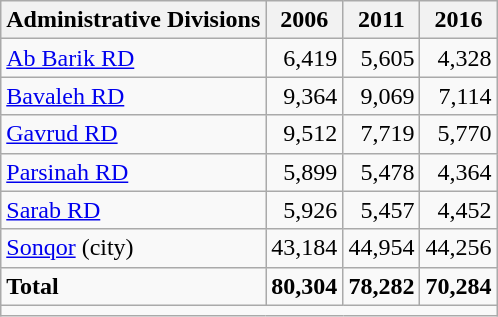<table class="wikitable">
<tr>
<th>Administrative Divisions</th>
<th>2006</th>
<th>2011</th>
<th>2016</th>
</tr>
<tr>
<td><a href='#'>Ab Barik RD</a></td>
<td style="text-align: right;">6,419</td>
<td style="text-align: right;">5,605</td>
<td style="text-align: right;">4,328</td>
</tr>
<tr>
<td><a href='#'>Bavaleh RD</a></td>
<td style="text-align: right;">9,364</td>
<td style="text-align: right;">9,069</td>
<td style="text-align: right;">7,114</td>
</tr>
<tr>
<td><a href='#'>Gavrud RD</a></td>
<td style="text-align: right;">9,512</td>
<td style="text-align: right;">7,719</td>
<td style="text-align: right;">5,770</td>
</tr>
<tr>
<td><a href='#'>Parsinah RD</a></td>
<td style="text-align: right;">5,899</td>
<td style="text-align: right;">5,478</td>
<td style="text-align: right;">4,364</td>
</tr>
<tr>
<td><a href='#'>Sarab RD</a></td>
<td style="text-align: right;">5,926</td>
<td style="text-align: right;">5,457</td>
<td style="text-align: right;">4,452</td>
</tr>
<tr>
<td><a href='#'>Sonqor</a> (city)</td>
<td style="text-align: right;">43,184</td>
<td style="text-align: right;">44,954</td>
<td style="text-align: right;">44,256</td>
</tr>
<tr>
<td><strong>Total</strong></td>
<td style="text-align: right;"><strong>80,304</strong></td>
<td style="text-align: right;"><strong>78,282</strong></td>
<td style="text-align: right;"><strong>70,284</strong></td>
</tr>
<tr>
<td colspan=4></td>
</tr>
</table>
